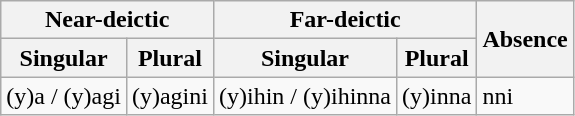<table class="wikitable">
<tr>
<th colspan=2>Near-deictic</th>
<th colspan=2>Far-deictic</th>
<th rowspan=2>Absence</th>
</tr>
<tr>
<th>Singular</th>
<th>Plural</th>
<th>Singular</th>
<th>Plural</th>
</tr>
<tr>
<td>(y)a / (y)agi</td>
<td>(y)agini</td>
<td>(y)ihin / (y)ihinna</td>
<td>(y)inna</td>
<td>nni</td>
</tr>
</table>
